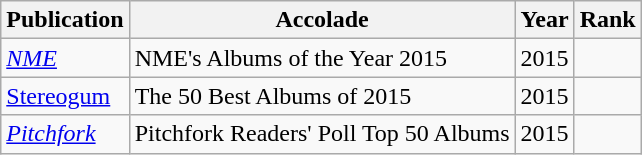<table class="sortable wikitable">
<tr>
<th>Publication</th>
<th>Accolade</th>
<th>Year</th>
<th>Rank</th>
</tr>
<tr>
<td><em><a href='#'>NME</a></em></td>
<td>NME's Albums of the Year 2015</td>
<td>2015</td>
<td></td>
</tr>
<tr>
<td><a href='#'>Stereogum</a></td>
<td>The 50 Best Albums of 2015</td>
<td>2015</td>
<td></td>
</tr>
<tr>
<td><em><a href='#'>Pitchfork</a></em></td>
<td>Pitchfork Readers' Poll Top 50 Albums</td>
<td>2015</td>
<td></td>
</tr>
</table>
